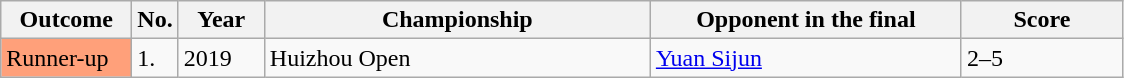<table class="wikitable sortable">
<tr>
<th style="width:80px;">Outcome</th>
<th style="width:20px;">No.</th>
<th style="width:50px;">Year</th>
<th style="width:250px;">Championship</th>
<th style="width:200px;">Opponent in the final</th>
<th style="width:100px;">Score</th>
</tr>
<tr>
<td style="background:#ffa07a;">Runner-up</td>
<td>1.</td>
<td>2019</td>
<td>Huizhou Open</td>
<td> <a href='#'>Yuan Sijun</a></td>
<td>2–5</td>
</tr>
</table>
